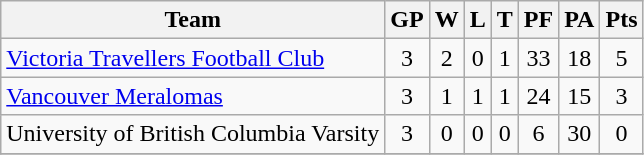<table class="wikitable">
<tr>
<th>Team</th>
<th>GP</th>
<th>W</th>
<th>L</th>
<th>T</th>
<th>PF</th>
<th>PA</th>
<th>Pts</th>
</tr>
<tr align="center">
<td align="left"><a href='#'>Victoria Travellers Football Club</a></td>
<td>3</td>
<td>2</td>
<td>0</td>
<td>1</td>
<td>33</td>
<td>18</td>
<td>5</td>
</tr>
<tr align="center">
<td align="left"><a href='#'>Vancouver Meralomas</a></td>
<td>3</td>
<td>1</td>
<td>1</td>
<td>1</td>
<td>24</td>
<td>15</td>
<td>3</td>
</tr>
<tr align="center">
<td align="left">University of British Columbia Varsity</td>
<td>3</td>
<td>0</td>
<td>0</td>
<td>0</td>
<td>6</td>
<td>30</td>
<td>0</td>
</tr>
<tr align="center">
</tr>
</table>
